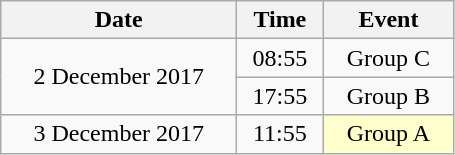<table class = "wikitable" style="text-align:center;">
<tr>
<th width=150>Date</th>
<th width=50>Time</th>
<th width=80>Event</th>
</tr>
<tr>
<td rowspan=2>2 December 2017</td>
<td>08:55</td>
<td>Group C</td>
</tr>
<tr>
<td>17:55</td>
<td>Group B</td>
</tr>
<tr>
<td>3 December 2017</td>
<td>11:55</td>
<td bgcolor=ffffcc>Group A</td>
</tr>
</table>
